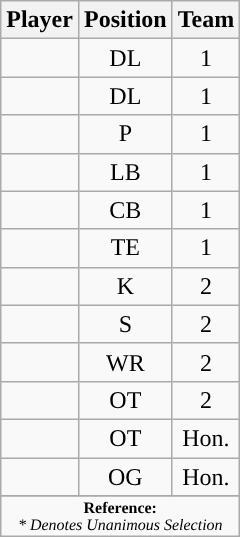<table class="wikitable sortable sortable" style="text-align: center">
<tr align=center>
<th>Player</th>
<th>Position</th>
<th>Team</th>
</tr>
<tr>
<td></td>
<td>DL</td>
<td>1</td>
</tr>
<tr>
<td></td>
<td>DL</td>
<td>1</td>
</tr>
<tr>
<td></td>
<td>P</td>
<td>1</td>
</tr>
<tr>
<td></td>
<td>LB</td>
<td>1</td>
</tr>
<tr>
<td></td>
<td>CB</td>
<td>1</td>
</tr>
<tr>
<td></td>
<td>TE</td>
<td>1</td>
</tr>
<tr>
<td></td>
<td>K</td>
<td>2</td>
</tr>
<tr>
<td></td>
<td>S</td>
<td>2</td>
</tr>
<tr>
<td></td>
<td>WR</td>
<td>2</td>
</tr>
<tr>
<td></td>
<td>OT</td>
<td>2</td>
</tr>
<tr>
<td></td>
<td>OT</td>
<td data-sort-value="4">Hon.</td>
</tr>
<tr>
<td></td>
<td>OG</td>
<td data-sort-value="4">Hon.</td>
</tr>
<tr>
</tr>
<tr class="sortbottom">
<td colspan="4"  style="font-size:8pt; text-align:center;"><strong>Reference:</strong> <br> <em>* Denotes Unanimous Selection</em></td>
</tr>
</table>
